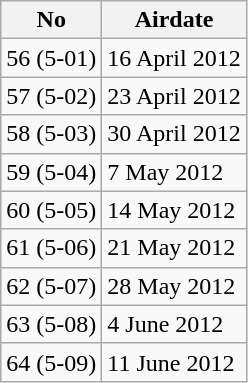<table class="wikitable">
<tr>
<th>No</th>
<th>Airdate</th>
</tr>
<tr>
<td rowspan="1">56 (5-01)</td>
<td>16 April 2012</td>
</tr>
<tr>
<td rowspan="1">57 (5-02)</td>
<td>23 April 2012</td>
</tr>
<tr>
<td rowspan="1">58 (5-03)</td>
<td>30 April 2012</td>
</tr>
<tr>
<td rowspan="1">59 (5-04)</td>
<td>7 May 2012</td>
</tr>
<tr>
<td rowspan="1">60 (5-05)</td>
<td>14 May 2012</td>
</tr>
<tr>
<td rowspan="1">61 (5-06)</td>
<td>21 May 2012</td>
</tr>
<tr>
<td rowspan="1">62 (5-07)</td>
<td>28 May 2012</td>
</tr>
<tr>
<td rowspan="1">63 (5-08)</td>
<td>4 June 2012</td>
</tr>
<tr>
<td rowspan="1">64 (5-09)</td>
<td>11 June 2012</td>
</tr>
</table>
